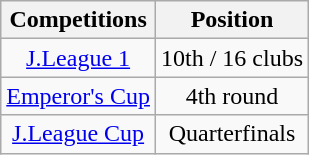<table class="wikitable" style="text-align:center;">
<tr>
<th>Competitions</th>
<th>Position</th>
</tr>
<tr>
<td><a href='#'>J.League 1</a></td>
<td>10th / 16 clubs</td>
</tr>
<tr>
<td><a href='#'>Emperor's Cup</a></td>
<td>4th round</td>
</tr>
<tr>
<td><a href='#'>J.League Cup</a></td>
<td>Quarterfinals</td>
</tr>
</table>
